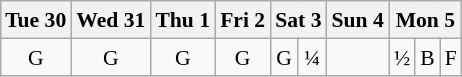<table class="wikitable" style="margin:0.5em auto; font-size:90%; line-height:1.25em;">
<tr>
<th>Tue 30</th>
<th>Wed 31</th>
<th>Thu 1</th>
<th>Fri 2</th>
<th colspan="2">Sat 3</th>
<th>Sun 4</th>
<th colspan="3">Mon 5</th>
</tr>
<tr align="center">
<td class="team-group">G</td>
<td class="team-group">G</td>
<td class="team-group">G</td>
<td class="team-group">G</td>
<td class="team-group">G</td>
<td class="team-qf">¼</td>
<td></td>
<td class="team-sf">½</td>
<td class="team-bronze">B</td>
<td class="team-final">F</td>
</tr>
</table>
